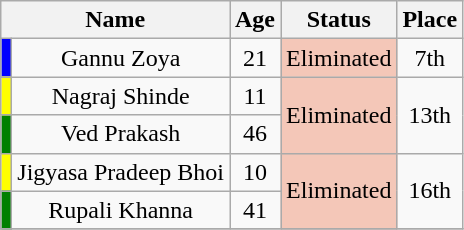<table class="wikitable sortable" style="text-align:center;">
<tr>
<th colspan="2">Name</th>
<th>Age</th>
<th>Status</th>
<th>Place</th>
</tr>
<tr>
<td style="background:blue;"></td>
<td>Gannu Zoya</td>
<td>21</td>
<td style="background:#f4c7b8;; text-align:center;">Eliminated <br></td>
<td>7th</td>
</tr>
<tr>
<td style="background: yellow;"></td>
<td>Nagraj Shinde</td>
<td>11</td>
<td rowspan="2" style="background:#f4c7b8;; text-align:center;">Eliminated <br></td>
<td rowspan="2">13th</td>
</tr>
<tr>
<td style="background:green;"></td>
<td>Ved Prakash</td>
<td>46</td>
</tr>
<tr>
<td style="background: yellow;"></td>
<td>Jigyasa Pradeep Bhoi</td>
<td>10</td>
<td rowspan="2" style="background:#f4c7b8;; text-align:center;">Eliminated <br></td>
<td rowspan="2">16th</td>
</tr>
<tr>
<td style="background:green;"></td>
<td>Rupali Khanna</td>
<td>41</td>
</tr>
<tr>
</tr>
</table>
